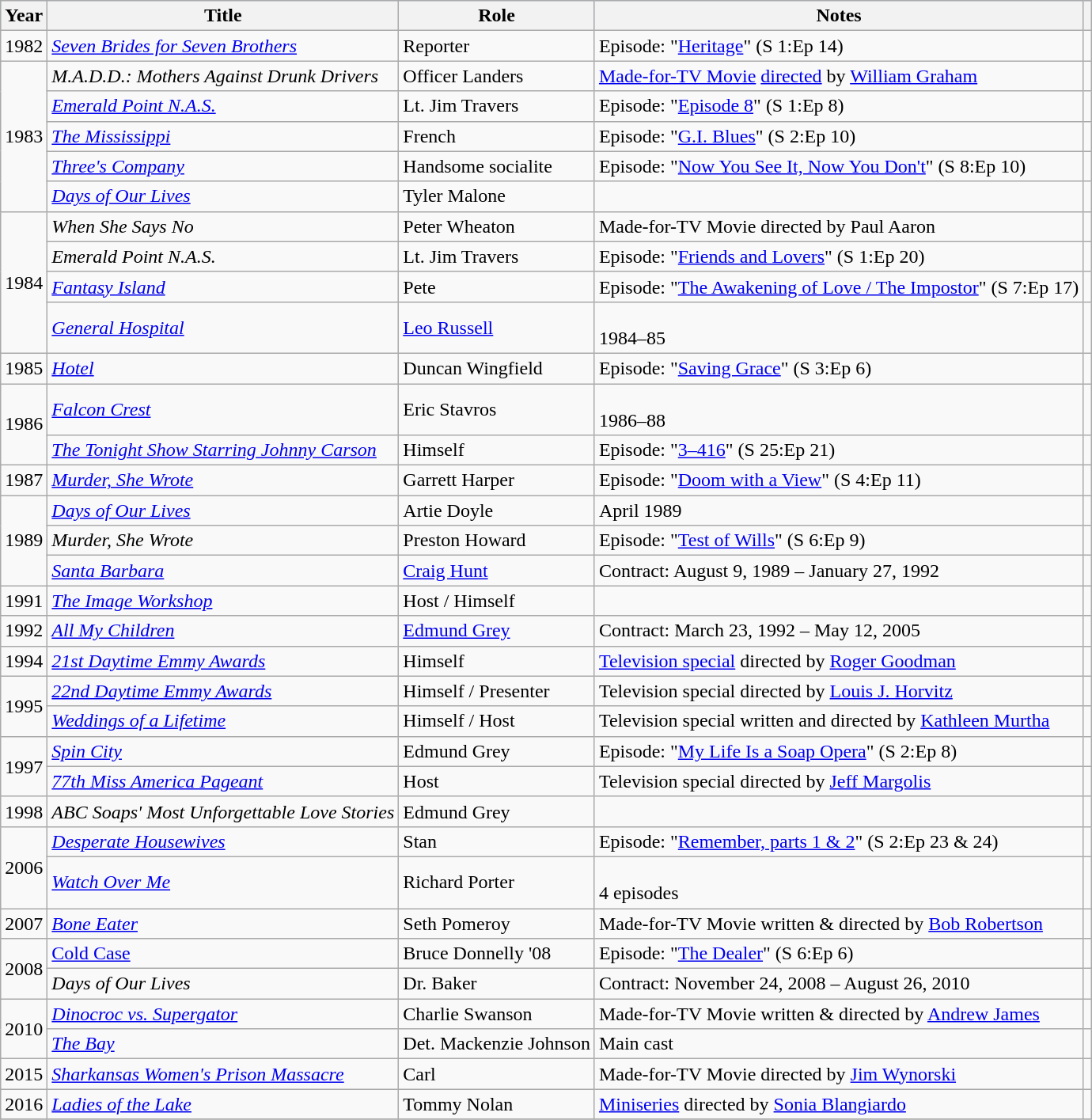<table class="wikitable">
<tr style="background:#b0c4de; text-align:center;">
<th>Year</th>
<th>Title</th>
<th>Role</th>
<th>Notes</th>
<th></th>
</tr>
<tr>
<td>1982</td>
<td><em><a href='#'>Seven Brides for Seven Brothers</a></em></td>
<td>Reporter</td>
<td>Episode: "<a href='#'>Heritage</a>" (S 1:Ep 14)</td>
<td></td>
</tr>
<tr>
<td rowspan="5">1983</td>
<td><em>M.A.D.D.: Mothers Against Drunk Drivers</em></td>
<td>Officer Landers</td>
<td><a href='#'>Made-for-TV Movie</a> <a href='#'>directed</a> by <a href='#'>William Graham</a></td>
<td></td>
</tr>
<tr>
<td><em><a href='#'>Emerald Point N.A.S.</a></em></td>
<td>Lt. Jim Travers</td>
<td>Episode: "<a href='#'>Episode 8</a>" (S 1:Ep 8)</td>
<td></td>
</tr>
<tr>
<td><em><a href='#'>The Mississippi</a></em></td>
<td>French</td>
<td>Episode: "<a href='#'>G.I. Blues</a>" (S 2:Ep 10)</td>
<td></td>
</tr>
<tr>
<td><em><a href='#'>Three's Company</a></em></td>
<td>Handsome socialite</td>
<td>Episode: "<a href='#'>Now You See It, Now You Don't</a>" (S 8:Ep 10)</td>
<td></td>
</tr>
<tr>
<td><em><a href='#'>Days of Our Lives</a></em></td>
<td>Tyler Malone</td>
<td></td>
</tr>
<tr>
<td rowspan="4">1984</td>
<td><em>When She Says No</em></td>
<td>Peter Wheaton</td>
<td>Made-for-TV Movie directed by Paul Aaron</td>
<td></td>
</tr>
<tr>
<td><em>Emerald Point N.A.S.</em></td>
<td>Lt. Jim Travers</td>
<td>Episode: "<a href='#'>Friends and Lovers</a>" (S 1:Ep 20)</td>
<td></td>
</tr>
<tr>
<td><em><a href='#'>Fantasy Island</a></em></td>
<td>Pete</td>
<td>Episode: "<a href='#'>The Awakening of Love / The Impostor</a>" (S 7:Ep 17)</td>
<td></td>
</tr>
<tr>
<td><em><a href='#'>General Hospital</a></em></td>
<td><a href='#'>Leo Russell</a></td>
<td> <br> 1984–85</td>
<td></td>
</tr>
<tr>
<td>1985</td>
<td><em><a href='#'>Hotel</a></em></td>
<td>Duncan Wingfield</td>
<td>Episode: "<a href='#'>Saving Grace</a>" (S 3:Ep 6)</td>
<td></td>
</tr>
<tr>
<td rowspan="2">1986</td>
<td><em><a href='#'>Falcon Crest</a></em></td>
<td>Eric Stavros</td>
<td> <br> 1986–88</td>
<td></td>
</tr>
<tr>
<td><em><a href='#'>The Tonight Show Starring Johnny Carson</a></em></td>
<td>Himself</td>
<td>Episode: "<a href='#'>3–416</a>" (S 25:Ep 21)</td>
<td></td>
</tr>
<tr>
<td>1987</td>
<td><em><a href='#'>Murder, She Wrote</a></em></td>
<td>Garrett Harper</td>
<td>Episode: "<a href='#'>Doom with a View</a>" (S 4:Ep 11)</td>
<td></td>
</tr>
<tr>
<td rowspan="3">1989</td>
<td><em><a href='#'>Days of Our Lives</a></em></td>
<td>Artie Doyle</td>
<td>April 1989</td>
<td></td>
</tr>
<tr>
<td><em>Murder, She Wrote</em></td>
<td>Preston Howard</td>
<td>Episode: "<a href='#'>Test of Wills</a>" (S 6:Ep 9)</td>
<td></td>
</tr>
<tr>
<td><em><a href='#'>Santa Barbara</a></em></td>
<td><a href='#'>Craig Hunt</a></td>
<td>Contract: August 9, 1989 – January 27, 1992</td>
<td></td>
</tr>
<tr>
<td>1991</td>
<td><em><a href='#'>The Image Workshop</a></em></td>
<td>Host / Himself</td>
<td></td>
<td></td>
</tr>
<tr>
<td>1992</td>
<td><em><a href='#'>All My Children</a></em></td>
<td><a href='#'>Edmund Grey</a></td>
<td>Contract: March 23, 1992 – May 12, 2005</td>
<td></td>
</tr>
<tr>
<td>1994</td>
<td><em><a href='#'>21st Daytime Emmy Awards</a></em></td>
<td>Himself</td>
<td><a href='#'>Television special</a> directed by <a href='#'>Roger Goodman</a></td>
<td></td>
</tr>
<tr>
<td rowspan="2">1995</td>
<td><em><a href='#'>22nd Daytime Emmy Awards</a></em></td>
<td>Himself / Presenter</td>
<td>Television special directed by <a href='#'>Louis J. Horvitz</a></td>
<td></td>
</tr>
<tr>
<td><em><a href='#'>Weddings of a Lifetime</a></em></td>
<td>Himself / Host</td>
<td>Television special written and directed by <a href='#'>Kathleen Murtha</a></td>
<td></td>
</tr>
<tr>
<td rowspan="2">1997</td>
<td><em><a href='#'>Spin City</a></em></td>
<td>Edmund Grey</td>
<td>Episode: "<a href='#'>My Life Is a Soap Opera</a>" (S 2:Ep 8)</td>
<td></td>
</tr>
<tr>
<td><em><a href='#'>77th Miss America Pageant</a></em></td>
<td>Host</td>
<td>Television special directed by <a href='#'>Jeff Margolis</a></td>
<td></td>
</tr>
<tr>
<td>1998</td>
<td><em>ABC Soaps' Most Unforgettable Love Stories</em></td>
<td>Edmund Grey</td>
<td></td>
<td></td>
</tr>
<tr>
<td rowspan="2">2006</td>
<td><em><a href='#'>Desperate Housewives</a></em></td>
<td>Stan</td>
<td>Episode: "<a href='#'>Remember, parts 1 & 2</a>"  (S 2:Ep 23 & 24)</td>
<td></td>
</tr>
<tr>
<td><em><a href='#'>Watch Over Me</a></em></td>
<td>Richard Porter</td>
<td> <br> 4 episodes</td>
<td></td>
</tr>
<tr>
<td>2007</td>
<td><em><a href='#'>Bone Eater</a></em></td>
<td>Seth Pomeroy</td>
<td>Made-for-TV Movie written & directed by <a href='#'>Bob Robertson</a></td>
<td></td>
</tr>
<tr>
<td rowspan="2">2008</td>
<td><a href='#'>Cold Case</a></td>
<td>Bruce Donnelly '08</td>
<td>Episode: "<a href='#'>The Dealer</a>" (S 6:Ep 6)</td>
<td></td>
</tr>
<tr>
<td><em>Days of Our Lives</em></td>
<td>Dr. Baker</td>
<td>Contract: November 24, 2008 – August 26, 2010</td>
<td></td>
</tr>
<tr>
<td rowspan="2">2010</td>
<td><em><a href='#'>Dinocroc vs. Supergator</a></em></td>
<td>Charlie Swanson</td>
<td>Made-for-TV Movie written & directed by <a href='#'>Andrew James</a></td>
<td></td>
</tr>
<tr>
<td><em><a href='#'>The Bay</a></em></td>
<td>Det. Mackenzie Johnson</td>
<td>Main cast</td>
<td></td>
</tr>
<tr>
<td>2015</td>
<td><em><a href='#'>Sharkansas Women's Prison Massacre</a></em></td>
<td>Carl</td>
<td>Made-for-TV Movie directed by <a href='#'>Jim Wynorski</a></td>
<td></td>
</tr>
<tr>
<td>2016</td>
<td><em><a href='#'>Ladies of the Lake</a></em></td>
<td>Tommy Nolan</td>
<td><a href='#'>Miniseries</a> directed by <a href='#'>Sonia Blangiardo</a></td>
<td></td>
</tr>
<tr>
</tr>
</table>
